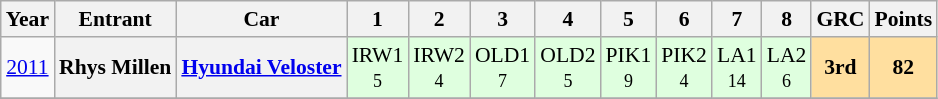<table class="wikitable" border="1" style="text-align:center; font-size:90%;">
<tr valign="top">
<th>Year</th>
<th>Entrant</th>
<th>Car</th>
<th>1</th>
<th>2</th>
<th>3</th>
<th>4</th>
<th>5</th>
<th>6</th>
<th>7</th>
<th>8</th>
<th>GRC</th>
<th>Points</th>
</tr>
<tr>
<td><a href='#'>2011</a></td>
<th>Rhys Millen</th>
<th><a href='#'>Hyundai Veloster</a></th>
<td style="background:#DFFFDF;">IRW1<br><small>5</small></td>
<td style="background:#DFFFDF;">IRW2<br><small>4</small></td>
<td style="background:#DFFFDF;">OLD1<br><small>7</small></td>
<td style="background:#DFFFDF;">OLD2<br><small>5</small></td>
<td style="background:#DFFFDF;">PIK1<br><small>9</small></td>
<td style="background:#DFFFDF;">PIK2<br><small>4</small></td>
<td style="background:#DFFFDF;">LA1<br><small>14</small></td>
<td style="background:#DFFFDF;">LA2<br><small>6</small></td>
<td style="background:#FFDF9F;"><strong>3rd</strong></td>
<td style="background:#FFDF9F;"><strong>82</strong></td>
</tr>
<tr>
</tr>
</table>
